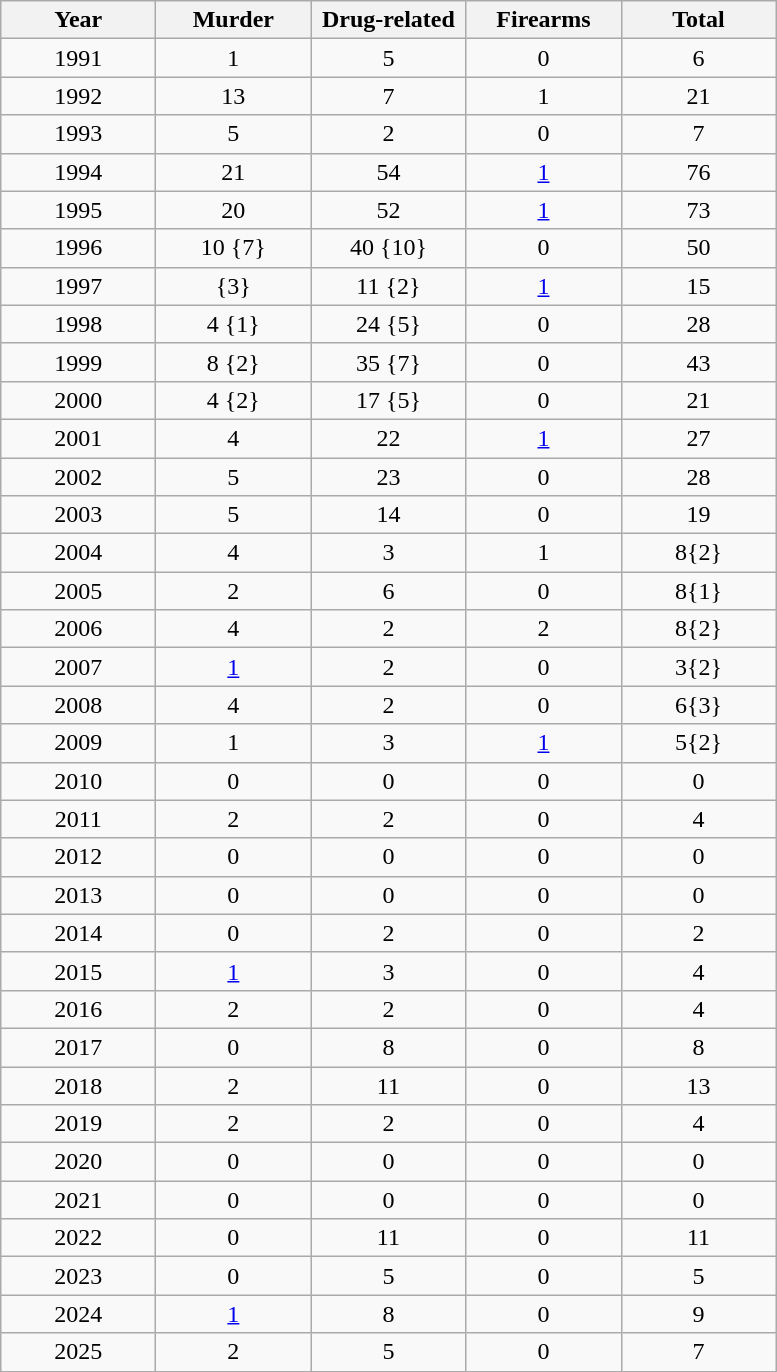<table class=wikitable style="text-align: center;">
<tr>
<th style=width:6em>Year</th>
<th style=width:6em>Murder</th>
<th style=width:6em>Drug-related</th>
<th style=width:6em>Firearms</th>
<th style=width:6em>Total</th>
</tr>
<tr>
<td>1991</td>
<td>1</td>
<td>5</td>
<td>0</td>
<td>6</td>
</tr>
<tr>
<td>1992</td>
<td>13</td>
<td>7</td>
<td>1</td>
<td>21</td>
</tr>
<tr>
<td>1993</td>
<td>5</td>
<td>2</td>
<td>0</td>
<td>7</td>
</tr>
<tr>
<td>1994</td>
<td>21</td>
<td>54</td>
<td><a href='#'>1</a></td>
<td>76</td>
</tr>
<tr>
<td>1995</td>
<td>20</td>
<td>52</td>
<td><a href='#'>1</a></td>
<td>73</td>
</tr>
<tr>
<td>1996</td>
<td>10 {7}</td>
<td>40 {10}</td>
<td>0</td>
<td>50</td>
</tr>
<tr>
<td>1997</td>
<td>{3}</td>
<td>11 {2}</td>
<td><a href='#'>1</a></td>
<td>15</td>
</tr>
<tr>
<td>1998</td>
<td>4 {1}</td>
<td>24 {5}</td>
<td>0</td>
<td>28</td>
</tr>
<tr>
<td>1999</td>
<td>8 {2}</td>
<td>35 {7}</td>
<td>0</td>
<td>43</td>
</tr>
<tr>
<td>2000</td>
<td>4 {2}</td>
<td>17 {5}</td>
<td>0</td>
<td>21</td>
</tr>
<tr>
<td>2001</td>
<td>4</td>
<td>22</td>
<td><a href='#'>1</a></td>
<td>27</td>
</tr>
<tr>
<td>2002</td>
<td>5</td>
<td>23</td>
<td>0</td>
<td>28</td>
</tr>
<tr>
<td>2003</td>
<td>5</td>
<td>14</td>
<td>0</td>
<td>19</td>
</tr>
<tr>
<td>2004</td>
<td>4</td>
<td>3</td>
<td>1</td>
<td>8{2}</td>
</tr>
<tr>
<td>2005</td>
<td>2</td>
<td>6</td>
<td>0</td>
<td>8{1}</td>
</tr>
<tr>
<td>2006</td>
<td>4</td>
<td>2</td>
<td>2</td>
<td>8{2}</td>
</tr>
<tr>
<td>2007</td>
<td><a href='#'>1</a></td>
<td>2</td>
<td>0</td>
<td>3{2}</td>
</tr>
<tr>
<td>2008</td>
<td>4</td>
<td>2</td>
<td>0</td>
<td>6{3}</td>
</tr>
<tr>
<td>2009</td>
<td>1</td>
<td>3</td>
<td><a href='#'>1</a></td>
<td>5{2}</td>
</tr>
<tr>
<td>2010</td>
<td>0</td>
<td>0</td>
<td>0</td>
<td>0</td>
</tr>
<tr>
<td>2011</td>
<td>2</td>
<td>2</td>
<td>0</td>
<td>4</td>
</tr>
<tr>
<td>2012</td>
<td>0</td>
<td>0</td>
<td>0</td>
<td>0</td>
</tr>
<tr>
<td>2013</td>
<td>0</td>
<td>0</td>
<td>0</td>
<td>0</td>
</tr>
<tr>
<td>2014</td>
<td>0</td>
<td>2</td>
<td>0</td>
<td>2</td>
</tr>
<tr>
<td>2015</td>
<td><a href='#'>1</a></td>
<td>3</td>
<td>0</td>
<td>4</td>
</tr>
<tr>
<td>2016</td>
<td>2</td>
<td>2</td>
<td>0</td>
<td>4</td>
</tr>
<tr>
<td>2017</td>
<td>0</td>
<td>8</td>
<td>0</td>
<td>8</td>
</tr>
<tr>
<td>2018</td>
<td>2</td>
<td>11</td>
<td>0</td>
<td>13</td>
</tr>
<tr>
<td>2019</td>
<td>2</td>
<td>2</td>
<td>0</td>
<td>4</td>
</tr>
<tr>
<td>2020</td>
<td>0</td>
<td>0</td>
<td>0</td>
<td>0</td>
</tr>
<tr>
<td>2021</td>
<td>0</td>
<td>0</td>
<td>0</td>
<td>0</td>
</tr>
<tr>
<td>2022</td>
<td>0</td>
<td>11</td>
<td>0</td>
<td>11</td>
</tr>
<tr>
<td>2023</td>
<td>0</td>
<td>5</td>
<td>0</td>
<td>5</td>
</tr>
<tr>
<td>2024</td>
<td><a href='#'>1</a></td>
<td>8</td>
<td>0</td>
<td>9</td>
</tr>
<tr>
<td>2025</td>
<td>2</td>
<td>5</td>
<td>0</td>
<td>7</td>
</tr>
</table>
